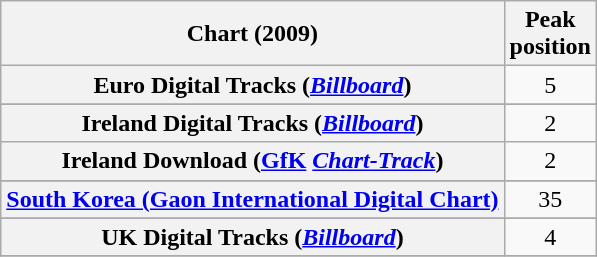<table class="wikitable sortable plainrowheaders" style="text-align:center">
<tr>
<th>Chart (2009)</th>
<th>Peak<br>position</th>
</tr>
<tr>
<th scope="row">Euro Digital Tracks (<em><a href='#'>Billboard</a></em>)</th>
<td align="center">5</td>
</tr>
<tr>
</tr>
<tr>
<th scope="row">Ireland Digital Tracks (<em><a href='#'>Billboard</a></em>)</th>
<td align="center">2</td>
</tr>
<tr>
<th scope="row">Ireland Download (<a href='#'>GfK</a> <em><a href='#'>Chart-Track</a></em>)</th>
<td align="center">2</td>
</tr>
<tr>
</tr>
<tr>
</tr>
<tr>
<th scope="row"><a href='#'>South Korea (Gaon International Digital Chart)</a></th>
<td style="text-align:center">35</td>
</tr>
<tr>
</tr>
<tr>
</tr>
<tr>
<th scope="row">UK Digital Tracks (<em><a href='#'>Billboard</a></em>)</th>
<td align="center">4</td>
</tr>
<tr>
</tr>
</table>
